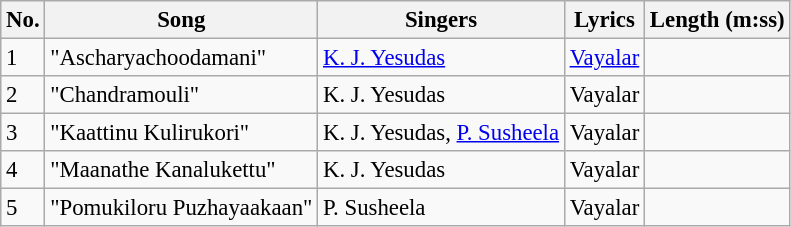<table class="wikitable" style="font-size:95%;">
<tr>
<th>No.</th>
<th>Song</th>
<th>Singers</th>
<th>Lyrics</th>
<th>Length (m:ss)</th>
</tr>
<tr>
<td>1</td>
<td>"Ascharyachoodamani"</td>
<td><a href='#'>K. J. Yesudas</a></td>
<td><a href='#'>Vayalar</a></td>
<td></td>
</tr>
<tr>
<td>2</td>
<td>"Chandramouli"</td>
<td>K. J. Yesudas</td>
<td>Vayalar</td>
<td></td>
</tr>
<tr>
<td>3</td>
<td>"Kaattinu Kulirukori"</td>
<td>K. J. Yesudas, <a href='#'>P. Susheela</a></td>
<td>Vayalar</td>
<td></td>
</tr>
<tr>
<td>4</td>
<td>"Maanathe Kanalukettu"</td>
<td>K. J. Yesudas</td>
<td>Vayalar</td>
<td></td>
</tr>
<tr>
<td>5</td>
<td>"Pomukiloru Puzhayaakaan"</td>
<td>P. Susheela</td>
<td>Vayalar</td>
<td></td>
</tr>
</table>
